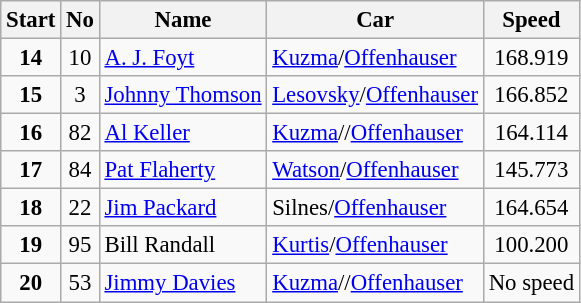<table class="wikitable" style="font-size:95%;">
<tr>
<th>Start</th>
<th>No</th>
<th>Name</th>
<th>Car</th>
<th>Speed</th>
</tr>
<tr>
<td align=center><strong>14</strong></td>
<td align=center>10</td>
<td><a href='#'>A. J. Foyt</a></td>
<td><a href='#'>Kuzma</a>/<a href='#'>Offenhauser</a></td>
<td align=center>168.919</td>
</tr>
<tr>
<td align=center><strong>15</strong></td>
<td align=center>3</td>
<td><a href='#'>Johnny Thomson</a></td>
<td><a href='#'>Lesovsky</a>/<a href='#'>Offenhauser</a></td>
<td align=center>166.852</td>
</tr>
<tr>
<td align=center><strong>16</strong></td>
<td align=center>82</td>
<td><a href='#'>Al Keller</a></td>
<td><a href='#'>Kuzma</a>//<a href='#'>Offenhauser</a></td>
<td align=center>164.114</td>
</tr>
<tr>
<td align=center><strong>17</strong></td>
<td align=center>84</td>
<td><a href='#'>Pat Flaherty</a></td>
<td><a href='#'>Watson</a>/<a href='#'>Offenhauser</a></td>
<td align=center>145.773</td>
</tr>
<tr>
<td align=center><strong>18</strong></td>
<td align=center>22</td>
<td><a href='#'>Jim Packard</a></td>
<td>Silnes/<a href='#'>Offenhauser</a></td>
<td align=center>164.654</td>
</tr>
<tr>
<td align=center><strong>19</strong></td>
<td align=center>95</td>
<td>Bill Randall</td>
<td><a href='#'>Kurtis</a>/<a href='#'>Offenhauser</a></td>
<td align=center>100.200</td>
</tr>
<tr>
<td align=center><strong>20</strong></td>
<td align=center>53</td>
<td><a href='#'>Jimmy Davies</a></td>
<td><a href='#'>Kuzma</a>//<a href='#'>Offenhauser</a></td>
<td align=center>No speed</td>
</tr>
</table>
